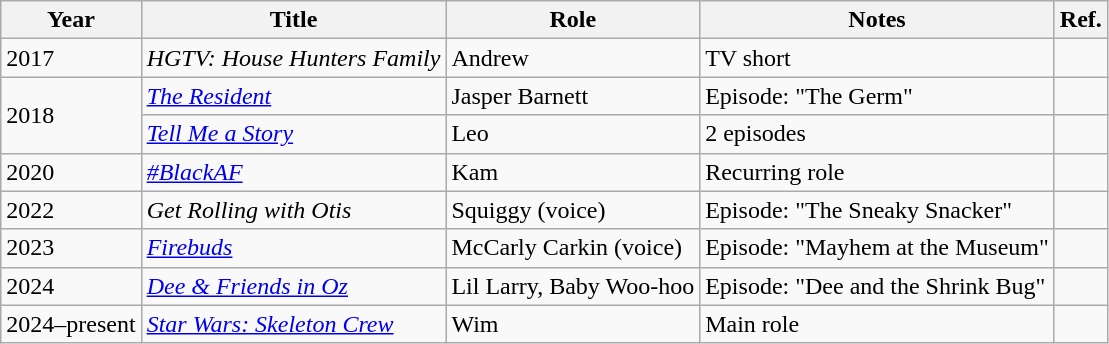<table class="wikitable">
<tr>
<th>Year</th>
<th>Title</th>
<th>Role</th>
<th>Notes</th>
<th>Ref.</th>
</tr>
<tr>
<td>2017</td>
<td><em>HGTV: House Hunters Family</em></td>
<td>Andrew</td>
<td>TV short</td>
<td></td>
</tr>
<tr>
<td rowspan=2>2018</td>
<td><em><a href='#'>The Resident</a></em>   </td>
<td>Jasper Barnett</td>
<td>Episode: "The Germ"</td>
<td></td>
</tr>
<tr>
<td><em><a href='#'>Tell Me a Story</a></em></td>
<td>Leo</td>
<td>2 episodes</td>
<td></td>
</tr>
<tr>
<td>2020</td>
<td><em><a href='#'>#BlackAF</a></em></td>
<td>Kam</td>
<td>Recurring role</td>
<td></td>
</tr>
<tr>
<td>2022</td>
<td><em>Get Rolling with Otis</em></td>
<td>Squiggy (voice)</td>
<td>Episode: "The Sneaky Snacker"</td>
<td></td>
</tr>
<tr>
<td>2023</td>
<td><em><a href='#'>Firebuds</a></em></td>
<td>McCarly Carkin (voice)</td>
<td>Episode: "Mayhem at the Museum"</td>
<td></td>
</tr>
<tr>
<td>2024</td>
<td><em><a href='#'>Dee & Friends in Oz</a></em></td>
<td>Lil Larry, Baby Woo-hoo</td>
<td>Episode: "Dee and the Shrink Bug"</td>
<td></td>
</tr>
<tr>
<td>2024–present</td>
<td><em><a href='#'>Star Wars: Skeleton Crew</a></em></td>
<td>Wim</td>
<td>Main role</td>
<td></td>
</tr>
</table>
